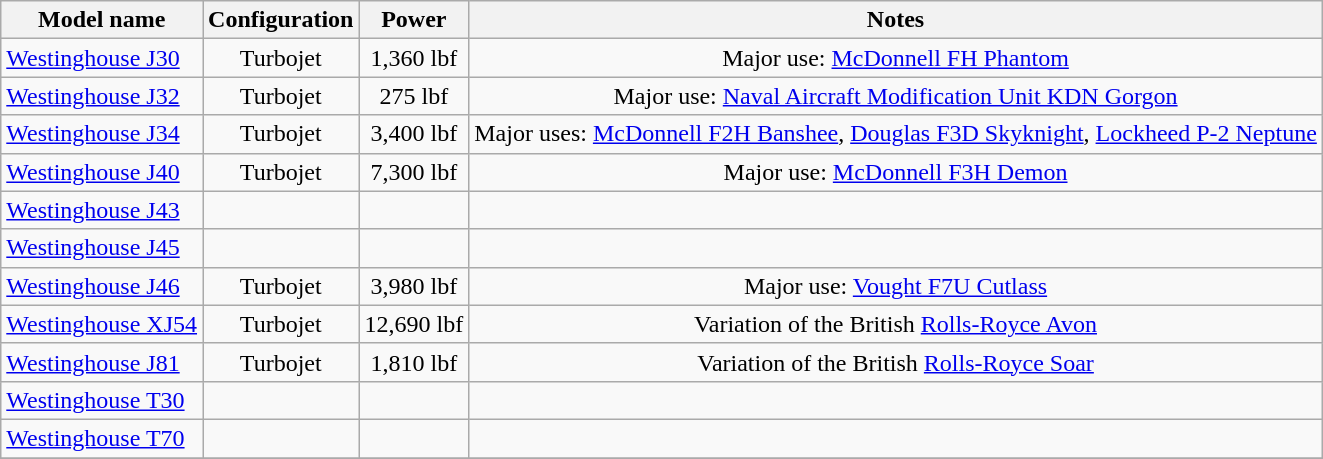<table class="wikitable sortable">
<tr>
<th>Model name</th>
<th>Configuration</th>
<th>Power</th>
<th>Notes</th>
</tr>
<tr>
<td align=left><a href='#'>Westinghouse J30</a></td>
<td align=center>Turbojet</td>
<td align=center>1,360 lbf</td>
<td align=center>Major use: <a href='#'>McDonnell FH Phantom</a></td>
</tr>
<tr>
<td align=left><a href='#'>Westinghouse J32</a></td>
<td align=center>Turbojet</td>
<td align=center>275 lbf</td>
<td align=center>Major use: <a href='#'>Naval Aircraft Modification Unit KDN Gorgon</a></td>
</tr>
<tr>
<td align=left><a href='#'>Westinghouse J34</a></td>
<td align=center>Turbojet</td>
<td align=center>3,400 lbf</td>
<td align=center>Major uses: <a href='#'>McDonnell F2H Banshee</a>, <a href='#'>Douglas F3D Skyknight</a>, <a href='#'>Lockheed P-2 Neptune</a></td>
</tr>
<tr>
<td align=left><a href='#'>Westinghouse J40</a></td>
<td align=center>Turbojet</td>
<td align=center>7,300 lbf</td>
<td align=center>Major use: <a href='#'>McDonnell F3H Demon</a></td>
</tr>
<tr>
<td align=left><a href='#'>Westinghouse J43</a></td>
<td align=center></td>
<td align=center></td>
<td align=center></td>
</tr>
<tr>
<td align=left><a href='#'>Westinghouse J45</a></td>
<td align=center></td>
<td align=center></td>
<td align=center></td>
</tr>
<tr>
<td align=left><a href='#'>Westinghouse J46</a></td>
<td align=center>Turbojet</td>
<td align=center>3,980 lbf</td>
<td align=center>Major use: <a href='#'>Vought F7U Cutlass</a></td>
</tr>
<tr>
<td align=left><a href='#'>Westinghouse XJ54</a></td>
<td align=center>Turbojet</td>
<td align=center>12,690 lbf</td>
<td align=center>Variation of the British <a href='#'>Rolls-Royce Avon</a></td>
</tr>
<tr>
<td align=left><a href='#'>Westinghouse J81</a></td>
<td align=center>Turbojet</td>
<td align=center>1,810 lbf</td>
<td align=center>Variation of the British <a href='#'>Rolls-Royce Soar</a></td>
</tr>
<tr>
<td align=left><a href='#'>Westinghouse T30</a></td>
<td align=center></td>
<td align=center></td>
<td align=center></td>
</tr>
<tr>
<td align=left><a href='#'>Westinghouse T70</a></td>
<td align=center></td>
<td align=center></td>
<td align=center></td>
</tr>
<tr>
</tr>
</table>
